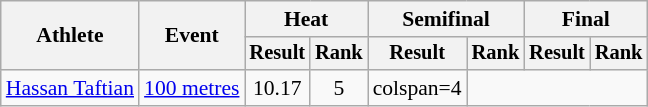<table class="wikitable" style="font-size:90%">
<tr>
<th rowspan="2">Athlete</th>
<th rowspan="2">Event</th>
<th colspan="2">Heat</th>
<th colspan="2">Semifinal</th>
<th colspan="2">Final</th>
</tr>
<tr style="font-size:95%">
<th>Result</th>
<th>Rank</th>
<th>Result</th>
<th>Rank</th>
<th>Result</th>
<th>Rank</th>
</tr>
<tr align=center>
<td align=left><a href='#'>Hassan Taftian</a></td>
<td align=left><a href='#'>100 metres</a></td>
<td>10.17</td>
<td>5</td>
<td>colspan=4 </td>
</tr>
</table>
